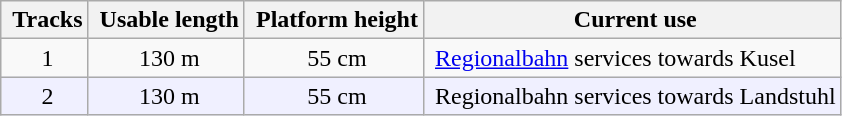<table class="wikitable" style="text-indent:4px">
<tr>
<th>Tracks</th>
<th>Usable length</th>
<th>Platform height</th>
<th>Current use</th>
</tr>
<tr>
<td style="text-align:center">1</td>
<td style="text-align:center">130 m</td>
<td style="text-align:center">55 cm</td>
<td><a href='#'>Regionalbahn</a> services towards Kusel</td>
</tr>
<tr bgcolor="#f0f0ff">
<td style="text-align:center">2</td>
<td style="text-align:center">130 m</td>
<td style="text-align:center">55 cm</td>
<td>Regionalbahn services towards  Landstuhl</td>
</tr>
</table>
